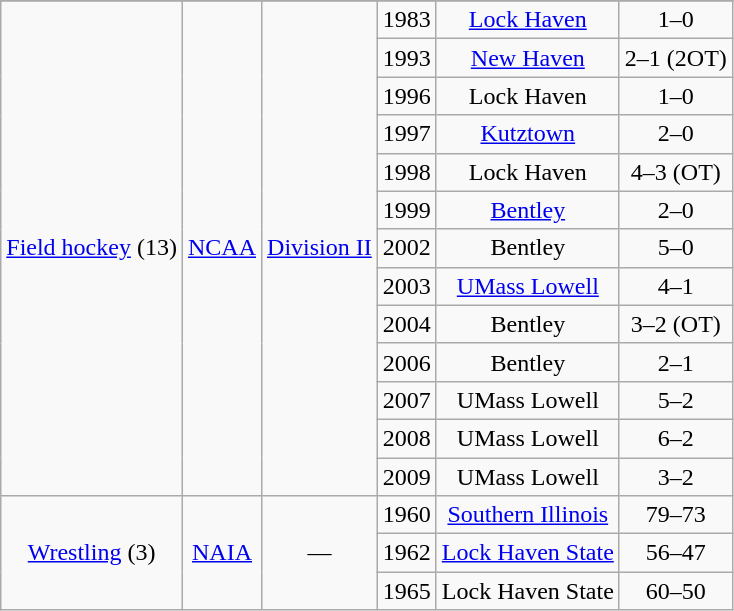<table class="wikitable">
<tr>
</tr>
<tr align="center">
<td rowspan="13"><a href='#'>Field hockey</a> (13)</td>
<td rowspan="13"><a href='#'>NCAA</a></td>
<td rowspan="13"><a href='#'>Division II</a></td>
<td>1983</td>
<td><a href='#'>Lock Haven</a></td>
<td>1–0</td>
</tr>
<tr align="center">
<td>1993</td>
<td><a href='#'>New Haven</a></td>
<td>2–1 (2OT)</td>
</tr>
<tr align="center">
<td>1996</td>
<td>Lock Haven</td>
<td>1–0</td>
</tr>
<tr align="center">
<td>1997</td>
<td><a href='#'>Kutztown</a></td>
<td>2–0</td>
</tr>
<tr align="center">
<td>1998</td>
<td>Lock Haven</td>
<td>4–3 (OT)</td>
</tr>
<tr align="center">
<td>1999</td>
<td><a href='#'>Bentley</a></td>
<td>2–0</td>
</tr>
<tr align="center">
<td>2002</td>
<td>Bentley</td>
<td>5–0</td>
</tr>
<tr align="center">
<td>2003</td>
<td><a href='#'>UMass Lowell</a></td>
<td>4–1</td>
</tr>
<tr align="center">
<td>2004</td>
<td>Bentley</td>
<td>3–2 (OT)</td>
</tr>
<tr align="center">
<td>2006</td>
<td>Bentley</td>
<td>2–1</td>
</tr>
<tr align="center">
<td>2007</td>
<td>UMass Lowell</td>
<td>5–2</td>
</tr>
<tr align="center">
<td>2008</td>
<td>UMass Lowell</td>
<td>6–2</td>
</tr>
<tr align="center">
<td>2009</td>
<td>UMass Lowell</td>
<td>3–2</td>
</tr>
<tr align="center">
<td rowspan="3"><a href='#'>Wrestling</a> (3)</td>
<td rowspan="3"><a href='#'>NAIA</a></td>
<td rowspan="3">—</td>
<td>1960</td>
<td><a href='#'>Southern Illinois</a></td>
<td>79–73</td>
</tr>
<tr align="center">
<td>1962</td>
<td><a href='#'>Lock Haven State</a></td>
<td>56–47</td>
</tr>
<tr align="center">
<td>1965</td>
<td>Lock Haven State</td>
<td>60–50</td>
</tr>
</table>
